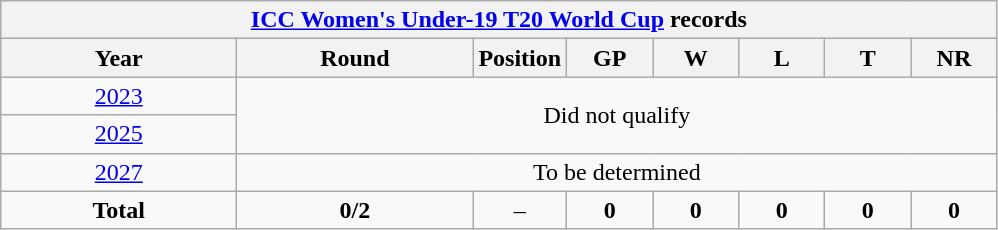<table class="wikitable" style="text-align: center; width=900px;">
<tr>
<th colspan=9><a href='#'>ICC Women's Under-19 T20 World Cup</a> records</th>
</tr>
<tr>
<th width=150>Year</th>
<th width=150>Round</th>
<th width=50>Position</th>
<th width=50>GP</th>
<th width=50>W</th>
<th width=50>L</th>
<th width=50>T</th>
<th width=50>NR</th>
</tr>
<tr>
<td> <a href='#'>2023</a></td>
<td colspan=8 rowspan=2>Did not qualify</td>
</tr>
<tr>
<td> <a href='#'>2025</a></td>
</tr>
<tr>
<td>  <a href='#'>2027</a></td>
<td colspan=8>To be determined</td>
</tr>
<tr>
<td><strong>Total</strong></td>
<td><strong>0/2</strong></td>
<td>–</td>
<td><strong>0</strong></td>
<td><strong>0</strong></td>
<td><strong>0</strong></td>
<td><strong>0</strong></td>
<td><strong>0</strong></td>
</tr>
</table>
